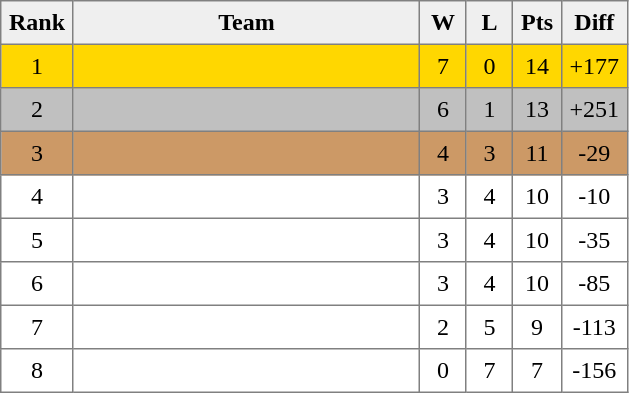<table style=border-collapse:collapse border=1 cellspacing=0 cellpadding=5>
<tr align=center bgcolor=#efefef>
<th width=20>Rank</th>
<th width=220>Team</th>
<th width=20>W</th>
<th width=20>L</th>
<th width=20>Pts</th>
<th width=20>Diff</th>
</tr>
<tr align=center bgcolor=gold>
<td>1</td>
<td align=left></td>
<td>7</td>
<td>0</td>
<td>14</td>
<td>+177</td>
</tr>
<tr align=center bgcolor=silver>
<td>2</td>
<td align=left></td>
<td>6</td>
<td>1</td>
<td>13</td>
<td>+251</td>
</tr>
<tr align=center bgcolor=cc9966>
<td>3</td>
<td align=left></td>
<td>4</td>
<td>3</td>
<td>11</td>
<td>-29</td>
</tr>
<tr align=center>
<td>4</td>
<td align=left></td>
<td>3</td>
<td>4</td>
<td>10</td>
<td>-10</td>
</tr>
<tr align=center>
<td>5</td>
<td align=left></td>
<td>3</td>
<td>4</td>
<td>10</td>
<td>-35</td>
</tr>
<tr align=center>
<td>6</td>
<td align=left></td>
<td>3</td>
<td>4</td>
<td>10</td>
<td>-85</td>
</tr>
<tr align=center>
<td>7</td>
<td align=left></td>
<td>2</td>
<td>5</td>
<td>9</td>
<td>-113</td>
</tr>
<tr align=center>
<td>8</td>
<td align=left></td>
<td>0</td>
<td>7</td>
<td>7</td>
<td>-156</td>
</tr>
</table>
